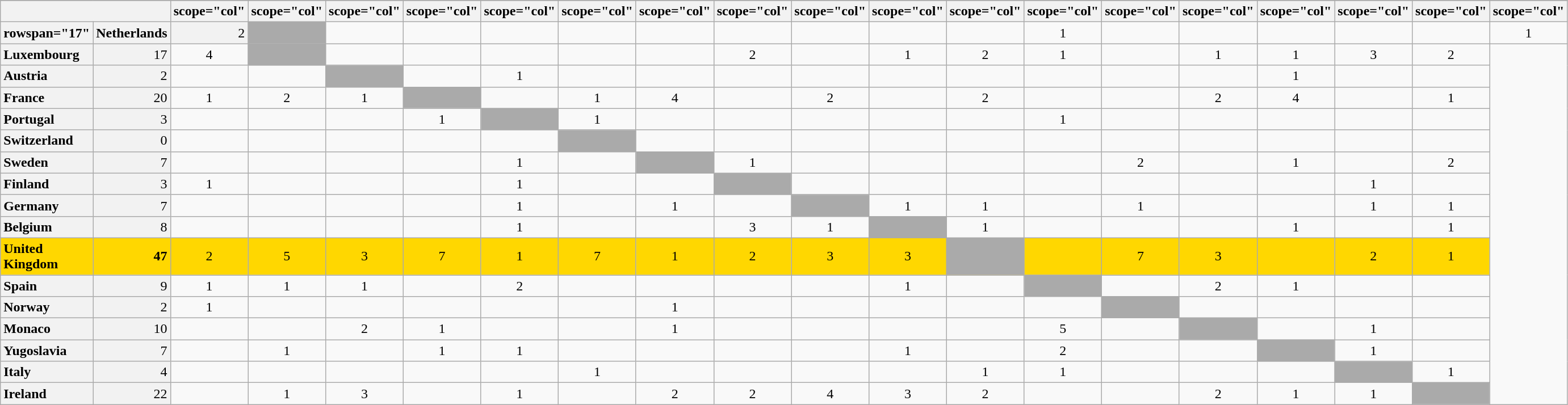<table class="wikitable plainrowheaders" style="text-align:center;">
<tr>
</tr>
<tr>
<th colspan="2"></th>
<th>scope="col" </th>
<th>scope="col" </th>
<th>scope="col" </th>
<th>scope="col" </th>
<th>scope="col" </th>
<th>scope="col" </th>
<th>scope="col" </th>
<th>scope="col" </th>
<th>scope="col" </th>
<th>scope="col" </th>
<th>scope="col" </th>
<th>scope="col" </th>
<th>scope="col" </th>
<th>scope="col" </th>
<th>scope="col" </th>
<th>scope="col" </th>
<th>scope="col" </th>
<th>scope="col" </th>
</tr>
<tr>
<th>rowspan="17" </th>
<th scope="row" style="text-align:left; background:#f2f2f2;">Netherlands</th>
<td style="text-align:right; background:#f2f2f2;">2</td>
<td style="text-align:left; background:#aaa;"></td>
<td></td>
<td></td>
<td></td>
<td></td>
<td></td>
<td></td>
<td></td>
<td></td>
<td></td>
<td>1</td>
<td></td>
<td></td>
<td></td>
<td></td>
<td></td>
<td>1</td>
</tr>
<tr>
<th scope="row" style="text-align:left; background:#f2f2f2;">Luxembourg</th>
<td style="text-align:right; background:#f2f2f2;">17</td>
<td>4</td>
<td style="text-align:left; background:#aaa;"></td>
<td></td>
<td></td>
<td></td>
<td></td>
<td></td>
<td>2</td>
<td></td>
<td>1</td>
<td>2</td>
<td>1</td>
<td></td>
<td>1</td>
<td>1</td>
<td>3</td>
<td>2</td>
</tr>
<tr>
<th scope="row" style="text-align:left; background:#f2f2f2;">Austria</th>
<td style="text-align:right; background:#f2f2f2;">2</td>
<td></td>
<td></td>
<td style="text-align:left; background:#aaa;"></td>
<td></td>
<td>1</td>
<td></td>
<td></td>
<td></td>
<td></td>
<td></td>
<td></td>
<td></td>
<td></td>
<td></td>
<td>1</td>
<td></td>
<td></td>
</tr>
<tr>
<th scope="row" style="text-align:left; background:#f2f2f2;">France</th>
<td style="text-align:right; background:#f2f2f2;">20</td>
<td>1</td>
<td>2</td>
<td>1</td>
<td style="text-align:left; background:#aaa;"></td>
<td></td>
<td>1</td>
<td>4</td>
<td></td>
<td>2</td>
<td></td>
<td>2</td>
<td></td>
<td></td>
<td>2</td>
<td>4</td>
<td></td>
<td>1</td>
</tr>
<tr>
<th scope="row" style="text-align:left; background:#f2f2f2;">Portugal</th>
<td style="text-align:right; background:#f2f2f2;">3</td>
<td></td>
<td></td>
<td></td>
<td>1</td>
<td style="text-align:left; background:#aaa;"></td>
<td>1</td>
<td></td>
<td></td>
<td></td>
<td></td>
<td></td>
<td>1</td>
<td></td>
<td></td>
<td></td>
<td></td>
<td></td>
</tr>
<tr>
<th scope="row" style="text-align:left; background:#f2f2f2;">Switzerland</th>
<td style="text-align:right; background:#f2f2f2;">0</td>
<td></td>
<td></td>
<td></td>
<td></td>
<td></td>
<td style="text-align:left; background:#aaa;"></td>
<td></td>
<td></td>
<td></td>
<td></td>
<td></td>
<td></td>
<td></td>
<td></td>
<td></td>
<td></td>
<td></td>
</tr>
<tr>
<th scope="row" style="text-align:left; background:#f2f2f2;">Sweden</th>
<td style="text-align:right; background:#f2f2f2;">7</td>
<td></td>
<td></td>
<td></td>
<td></td>
<td>1</td>
<td></td>
<td style="text-align:left; background:#aaa;"></td>
<td>1</td>
<td></td>
<td></td>
<td></td>
<td></td>
<td>2</td>
<td></td>
<td>1</td>
<td></td>
<td>2</td>
</tr>
<tr>
<th scope="row" style="text-align:left; background:#f2f2f2;">Finland</th>
<td style="text-align:right; background:#f2f2f2;">3</td>
<td>1</td>
<td></td>
<td></td>
<td></td>
<td>1</td>
<td></td>
<td></td>
<td style="text-align:left; background:#aaa;"></td>
<td></td>
<td></td>
<td></td>
<td></td>
<td></td>
<td></td>
<td></td>
<td>1</td>
<td></td>
</tr>
<tr>
<th scope="row" style="text-align:left; background:#f2f2f2;">Germany</th>
<td style="text-align:right; background:#f2f2f2;">7</td>
<td></td>
<td></td>
<td></td>
<td></td>
<td>1</td>
<td></td>
<td>1</td>
<td></td>
<td style="text-align:left; background:#aaa;"></td>
<td>1</td>
<td>1</td>
<td></td>
<td>1</td>
<td></td>
<td></td>
<td>1</td>
<td>1</td>
</tr>
<tr>
<th scope="row" style="text-align:left; background:#f2f2f2;">Belgium</th>
<td style="text-align:right; background:#f2f2f2;">8</td>
<td></td>
<td></td>
<td></td>
<td></td>
<td>1</td>
<td></td>
<td></td>
<td>3</td>
<td>1</td>
<td style="text-align:left; background:#aaa;"></td>
<td>1</td>
<td></td>
<td></td>
<td></td>
<td>1</td>
<td></td>
<td>1</td>
</tr>
<tr style="background:gold;">
<th scope="row" style="text-align:left; font-weight:bold; background:gold;">United Kingdom</th>
<td style="text-align:right; font-weight:bold;">47</td>
<td>2</td>
<td>5</td>
<td>3</td>
<td>7</td>
<td>1</td>
<td>7</td>
<td>1</td>
<td>2</td>
<td>3</td>
<td>3</td>
<td style="text-align:left; background:#aaa;"></td>
<td></td>
<td>7</td>
<td>3</td>
<td></td>
<td>2</td>
<td>1</td>
</tr>
<tr>
<th scope="row" style="text-align:left; background:#f2f2f2;">Spain</th>
<td style="text-align:right; background:#f2f2f2;">9</td>
<td>1</td>
<td>1</td>
<td>1</td>
<td></td>
<td>2</td>
<td></td>
<td></td>
<td></td>
<td></td>
<td>1</td>
<td></td>
<td style="text-align:left; background:#aaa;"></td>
<td></td>
<td>2</td>
<td>1</td>
<td></td>
<td></td>
</tr>
<tr>
<th scope="row" style="text-align:left; background:#f2f2f2;">Norway</th>
<td style="text-align:right; background:#f2f2f2;">2</td>
<td>1</td>
<td></td>
<td></td>
<td></td>
<td></td>
<td></td>
<td>1</td>
<td></td>
<td></td>
<td></td>
<td></td>
<td></td>
<td style="text-align:left; background:#aaa;"></td>
<td></td>
<td></td>
<td></td>
<td></td>
</tr>
<tr>
<th scope="row" style="text-align:left; background:#f2f2f2;">Monaco</th>
<td style="text-align:right; background:#f2f2f2;">10</td>
<td></td>
<td></td>
<td>2</td>
<td>1</td>
<td></td>
<td></td>
<td>1</td>
<td></td>
<td></td>
<td></td>
<td></td>
<td>5</td>
<td></td>
<td style="text-align:left; background:#aaa;"></td>
<td></td>
<td>1</td>
<td></td>
</tr>
<tr>
<th scope="row" style="text-align:left; background:#f2f2f2;">Yugoslavia</th>
<td style="text-align:right; background:#f2f2f2;">7</td>
<td></td>
<td>1</td>
<td></td>
<td>1</td>
<td>1</td>
<td></td>
<td></td>
<td></td>
<td></td>
<td>1</td>
<td></td>
<td>2</td>
<td></td>
<td></td>
<td style="text-align:left; background:#aaa;"></td>
<td>1</td>
<td></td>
</tr>
<tr>
<th scope="row" style="text-align:left; background:#f2f2f2;">Italy</th>
<td style="text-align:right; background:#f2f2f2;">4</td>
<td></td>
<td></td>
<td></td>
<td></td>
<td></td>
<td>1</td>
<td></td>
<td></td>
<td></td>
<td></td>
<td>1</td>
<td>1</td>
<td></td>
<td></td>
<td></td>
<td style="text-align:left; background:#aaa;"></td>
<td>1</td>
</tr>
<tr>
<th scope="row" style="text-align:left; background:#f2f2f2;">Ireland</th>
<td style="text-align:right; background:#f2f2f2;">22</td>
<td></td>
<td>1</td>
<td>3</td>
<td></td>
<td>1</td>
<td></td>
<td>2</td>
<td>2</td>
<td>4</td>
<td>3</td>
<td>2</td>
<td></td>
<td></td>
<td>2</td>
<td>1</td>
<td>1</td>
<td style="text-align:left; background:#aaa;"></td>
</tr>
</table>
